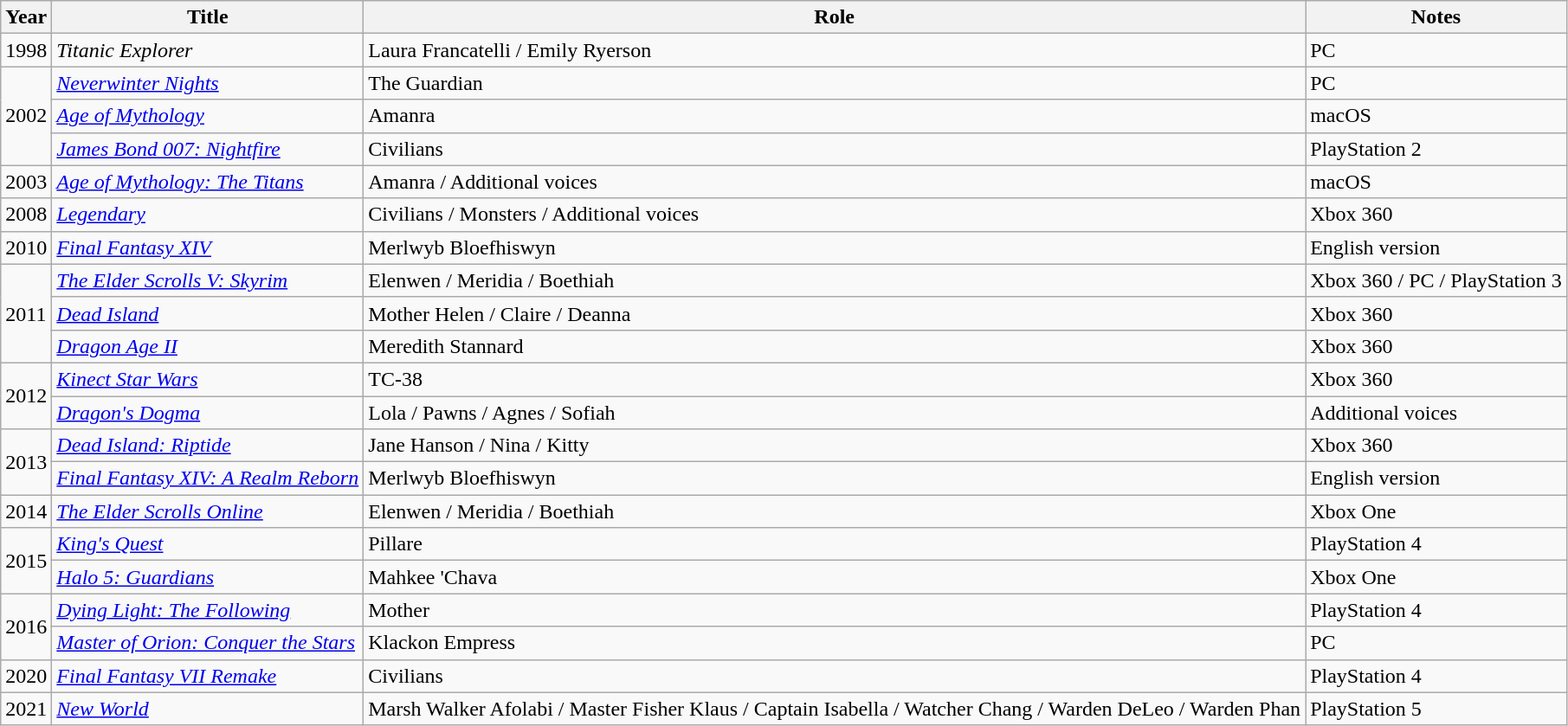<table class="wikitable sortable plainrowheaders">
<tr>
<th>Year</th>
<th>Title</th>
<th>Role</th>
<th class="unsortable">Notes</th>
</tr>
<tr>
<td>1998</td>
<td><em>Titanic Explorer</em></td>
<td>Laura Francatelli / Emily Ryerson</td>
<td>PC</td>
</tr>
<tr>
<td rowspan="3">2002</td>
<td><em><a href='#'>Neverwinter Nights</a></em></td>
<td>The Guardian</td>
<td>PC</td>
</tr>
<tr>
<td><em><a href='#'>Age of Mythology</a></em></td>
<td>Amanra</td>
<td>macOS</td>
</tr>
<tr>
<td><em><a href='#'>James Bond 007: Nightfire</a></em></td>
<td>Civilians</td>
<td>PlayStation 2</td>
</tr>
<tr>
<td>2003</td>
<td><em><a href='#'>Age of Mythology: The Titans</a></em></td>
<td>Amanra / Additional voices</td>
<td>macOS</td>
</tr>
<tr>
<td>2008</td>
<td><em><a href='#'>Legendary</a></em></td>
<td>Civilians / Monsters / Additional voices</td>
<td>Xbox 360</td>
</tr>
<tr>
<td>2010</td>
<td><em><a href='#'>Final Fantasy XIV</a></em></td>
<td>Merlwyb Bloefhiswyn</td>
<td>English version</td>
</tr>
<tr>
<td rowspan="3">2011</td>
<td><em><a href='#'>The Elder Scrolls V: Skyrim</a></em></td>
<td>Elenwen / Meridia / Boethiah</td>
<td>Xbox 360 / PC / PlayStation 3</td>
</tr>
<tr>
<td><em><a href='#'>Dead Island</a></em></td>
<td>Mother Helen / Claire / Deanna</td>
<td>Xbox 360</td>
</tr>
<tr>
<td><em><a href='#'>Dragon Age II</a></em></td>
<td>Meredith Stannard</td>
<td>Xbox 360</td>
</tr>
<tr>
<td rowspan="2">2012</td>
<td><em><a href='#'>Kinect Star Wars</a></em></td>
<td>TC-38</td>
<td>Xbox 360</td>
</tr>
<tr>
<td><em><a href='#'>Dragon's Dogma</a></em></td>
<td>Lola / Pawns / Agnes / Sofiah</td>
<td>Additional voices</td>
</tr>
<tr>
<td rowspan="2">2013</td>
<td><em><a href='#'>Dead Island: Riptide</a></em></td>
<td>Jane Hanson / Nina / Kitty</td>
<td>Xbox 360</td>
</tr>
<tr>
<td><em><a href='#'>Final Fantasy XIV: A Realm Reborn</a></em></td>
<td>Merlwyb Bloefhiswyn</td>
<td>English version</td>
</tr>
<tr>
<td>2014</td>
<td><em><a href='#'>The Elder Scrolls Online</a></em></td>
<td>Elenwen / Meridia / Boethiah</td>
<td>Xbox One</td>
</tr>
<tr>
<td rowspan="2">2015</td>
<td><em><a href='#'>King's Quest</a></em></td>
<td>Pillare</td>
<td>PlayStation 4</td>
</tr>
<tr>
<td><em><a href='#'>Halo 5: Guardians</a></em></td>
<td>Mahkee 'Chava</td>
<td>Xbox One</td>
</tr>
<tr>
<td rowspan="2">2016</td>
<td><em><a href='#'>Dying Light: The Following</a></em></td>
<td>Mother</td>
<td>PlayStation 4</td>
</tr>
<tr>
<td><em><a href='#'>Master of Orion: Conquer the Stars</a></em></td>
<td>Klackon Empress</td>
<td>PC</td>
</tr>
<tr>
<td>2020</td>
<td><em><a href='#'>Final Fantasy VII Remake</a></em></td>
<td>Civilians</td>
<td>PlayStation 4</td>
</tr>
<tr>
<td>2021</td>
<td><em><a href='#'>New World</a></em></td>
<td>Marsh Walker Afolabi / Master Fisher Klaus / Captain Isabella / Watcher Chang / Warden DeLeo / Warden Phan</td>
<td>PlayStation 5</td>
</tr>
</table>
